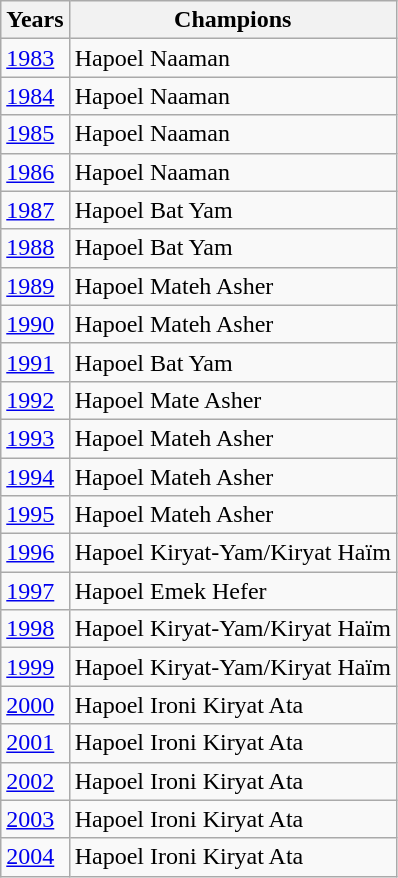<table class="wikitable" style="display:inline-table;">
<tr>
<th>Years</th>
<th>Champions</th>
</tr>
<tr>
<td><a href='#'>1983</a></td>
<td>Hapoel Naaman</td>
</tr>
<tr>
<td><a href='#'>1984</a></td>
<td>Hapoel Naaman</td>
</tr>
<tr>
<td><a href='#'>1985</a></td>
<td>Hapoel Naaman</td>
</tr>
<tr>
<td><a href='#'>1986</a></td>
<td>Hapoel Naaman</td>
</tr>
<tr>
<td><a href='#'>1987</a></td>
<td>Hapoel Bat Yam</td>
</tr>
<tr>
<td><a href='#'>1988</a></td>
<td>Hapoel Bat Yam</td>
</tr>
<tr>
<td><a href='#'>1989</a></td>
<td>Hapoel Mateh Asher</td>
</tr>
<tr>
<td><a href='#'>1990</a></td>
<td>Hapoel Mateh Asher</td>
</tr>
<tr>
<td><a href='#'>1991</a></td>
<td>Hapoel Bat Yam</td>
</tr>
<tr>
<td><a href='#'>1992</a></td>
<td>Hapoel Mate Asher</td>
</tr>
<tr>
<td><a href='#'>1993</a></td>
<td>Hapoel Mateh Asher</td>
</tr>
<tr>
<td><a href='#'>1994</a></td>
<td>Hapoel Mateh Asher</td>
</tr>
<tr>
<td><a href='#'>1995</a></td>
<td>Hapoel Mateh Asher</td>
</tr>
<tr>
<td><a href='#'>1996</a></td>
<td>Hapoel Kiryat-Yam/Kiryat Haïm</td>
</tr>
<tr>
<td><a href='#'>1997</a></td>
<td>Hapoel Emek Hefer</td>
</tr>
<tr>
<td><a href='#'>1998</a></td>
<td>Hapoel Kiryat-Yam/Kiryat Haïm</td>
</tr>
<tr>
<td><a href='#'>1999</a></td>
<td>Hapoel Kiryat-Yam/Kiryat Haïm</td>
</tr>
<tr>
<td><a href='#'>2000</a></td>
<td>Hapoel Ironi Kiryat Ata</td>
</tr>
<tr>
<td><a href='#'>2001</a></td>
<td>Hapoel Ironi Kiryat Ata</td>
</tr>
<tr>
<td><a href='#'>2002</a></td>
<td>Hapoel Ironi Kiryat Ata</td>
</tr>
<tr>
<td><a href='#'>2003</a></td>
<td>Hapoel Ironi Kiryat Ata</td>
</tr>
<tr>
<td><a href='#'>2004</a></td>
<td>Hapoel Ironi Kiryat Ata</td>
</tr>
</table>
